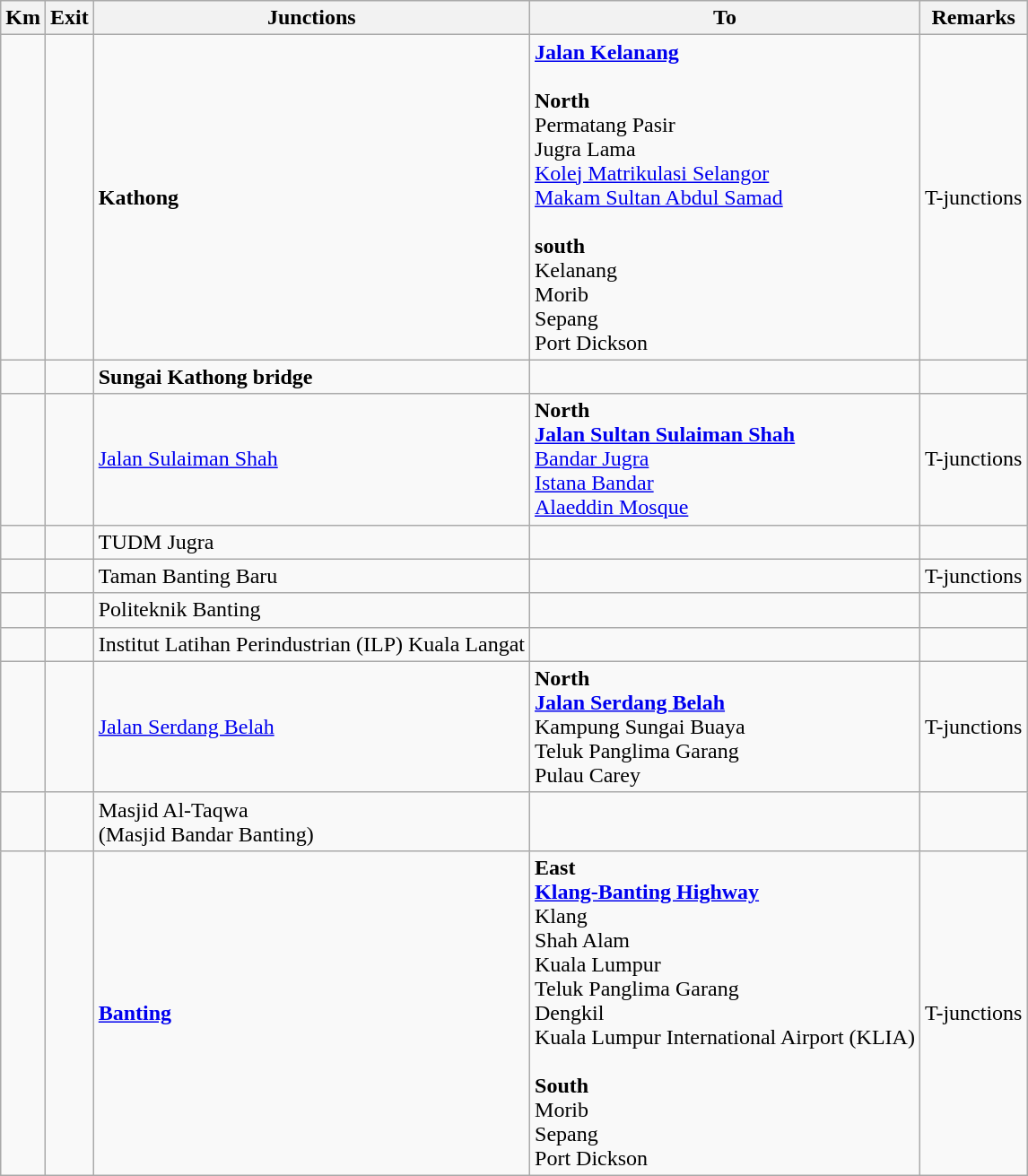<table class="wikitable">
<tr>
<th>Km</th>
<th>Exit</th>
<th>Junctions</th>
<th>To</th>
<th>Remarks</th>
</tr>
<tr>
<td></td>
<td></td>
<td><strong>Kathong</strong></td>
<td> <strong><a href='#'>Jalan Kelanang</a></strong><br><br><strong>North</strong><br>Permatang Pasir<br>Jugra Lama<br><a href='#'>Kolej Matrikulasi Selangor</a><br><a href='#'>Makam Sultan Abdul Samad</a><br><br><strong>south</strong><br>Kelanang<br>Morib<br>Sepang<br>Port Dickson</td>
<td>T-junctions</td>
</tr>
<tr>
<td></td>
<td></td>
<td><strong>Sungai Kathong bridge</strong></td>
<td></td>
<td></td>
</tr>
<tr>
<td></td>
<td></td>
<td><a href='#'>Jalan Sulaiman Shah</a></td>
<td><strong>North</strong><br> <strong><a href='#'>Jalan Sultan Sulaiman Shah</a></strong><br><a href='#'>Bandar Jugra</a><br><a href='#'>Istana Bandar</a><br><a href='#'>Alaeddin Mosque</a></td>
<td>T-junctions</td>
</tr>
<tr>
<td></td>
<td></td>
<td>TUDM Jugra</td>
<td></td>
<td></td>
</tr>
<tr>
<td></td>
<td></td>
<td>Taman Banting Baru</td>
<td></td>
<td>T-junctions</td>
</tr>
<tr>
<td></td>
<td></td>
<td>Politeknik Banting</td>
<td></td>
<td></td>
</tr>
<tr>
<td></td>
<td></td>
<td>Institut Latihan Perindustrian (ILP) Kuala Langat</td>
<td></td>
<td></td>
</tr>
<tr>
<td></td>
<td></td>
<td><a href='#'>Jalan Serdang Belah</a></td>
<td><strong>North</strong><br> <strong><a href='#'>Jalan Serdang Belah</a></strong><br>Kampung Sungai Buaya<br>Teluk Panglima Garang<br>Pulau Carey</td>
<td>T-junctions</td>
</tr>
<tr>
<td></td>
<td></td>
<td>Masjid Al-Taqwa<br>(Masjid Bandar Banting)</td>
<td></td>
<td></td>
</tr>
<tr>
<td></td>
<td></td>
<td><strong><a href='#'>Banting</a></strong></td>
<td><strong>East</strong><br> <strong><a href='#'>Klang-Banting Highway</a></strong><br> Klang<br> Shah Alam<br> Kuala Lumpur<br> Teluk Panglima Garang<br> Dengkil<br> Kuala Lumpur International Airport (KLIA) <br><br><strong>South</strong><br> Morib<br> Sepang<br> Port Dickson</td>
<td>T-junctions</td>
</tr>
</table>
